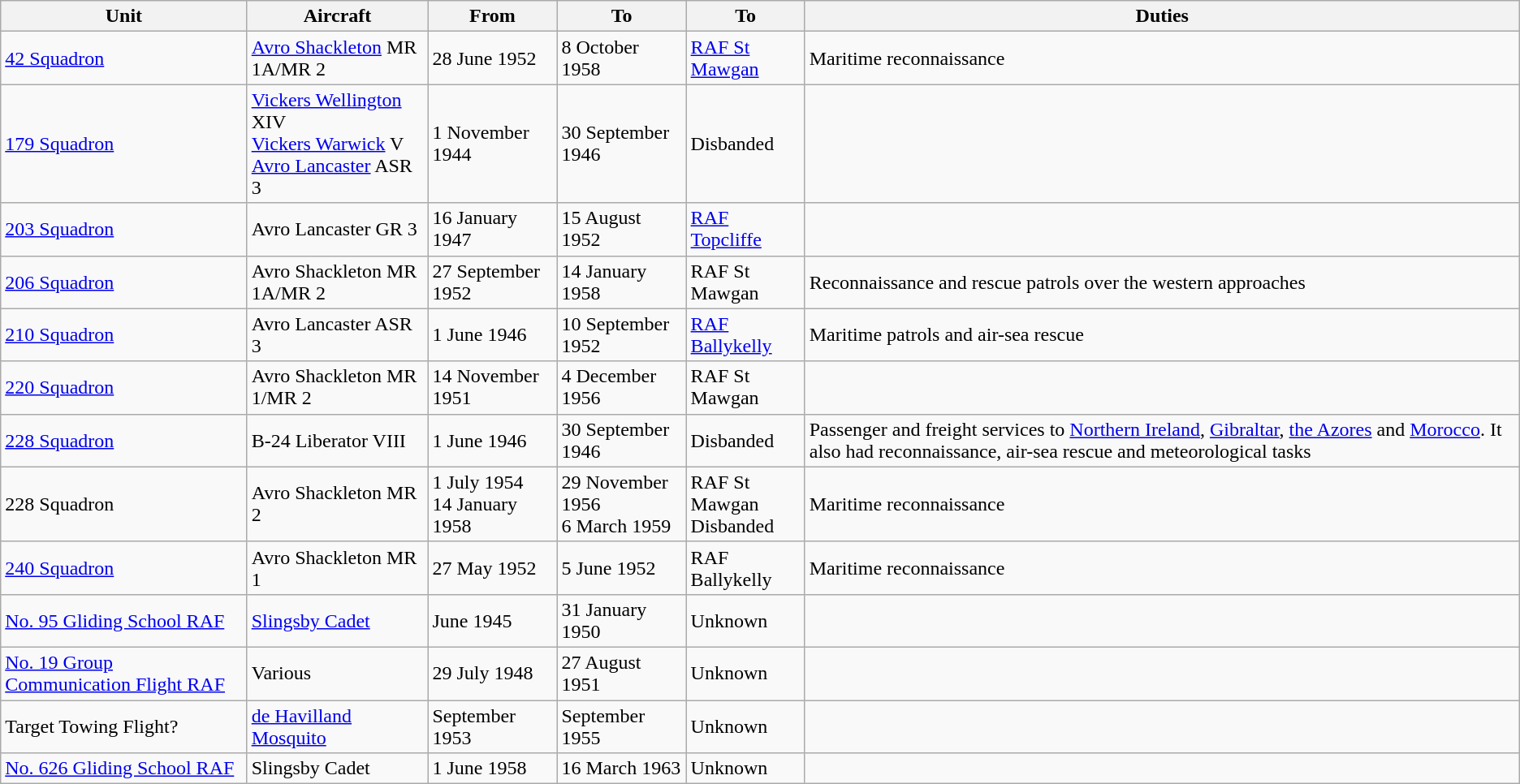<table class="wikitable sortable">
<tr>
<th>Unit</th>
<th>Aircraft</th>
<th>From</th>
<th>To</th>
<th>To</th>
<th>Duties</th>
</tr>
<tr>
<td><a href='#'>42 Squadron</a></td>
<td><a href='#'>Avro Shackleton</a> MR 1A/MR 2</td>
<td>28 June 1952</td>
<td>8 October 1958</td>
<td><a href='#'>RAF St Mawgan</a></td>
<td> Maritime reconnaissance</td>
</tr>
<tr>
<td><a href='#'>179 Squadron</a></td>
<td><a href='#'>Vickers Wellington</a> XIV<br><a href='#'>Vickers Warwick</a> V<br><a href='#'>Avro Lancaster</a> ASR 3</td>
<td>1 November 1944</td>
<td>30 September 1946</td>
<td>Disbanded</td>
<td></td>
</tr>
<tr>
<td><a href='#'>203 Squadron</a></td>
<td>Avro Lancaster GR 3</td>
<td>16 January 1947</td>
<td>15 August 1952</td>
<td><a href='#'>RAF Topcliffe</a></td>
<td></td>
</tr>
<tr>
<td><a href='#'>206 Squadron</a></td>
<td>Avro Shackleton MR 1A/MR 2</td>
<td>27 September 1952</td>
<td>14 January 1958</td>
<td>RAF St Mawgan</td>
<td> Reconnaissance and rescue patrols over the western approaches</td>
</tr>
<tr>
<td><a href='#'>210 Squadron</a></td>
<td>Avro Lancaster ASR 3</td>
<td>1 June 1946</td>
<td>10 September 1952</td>
<td><a href='#'>RAF Ballykelly</a></td>
<td> Maritime patrols and air-sea rescue</td>
</tr>
<tr>
<td><a href='#'>220 Squadron</a></td>
<td>Avro Shackleton MR 1/MR 2</td>
<td>14 November 1951</td>
<td>4 December 1956</td>
<td>RAF St Mawgan</td>
<td></td>
</tr>
<tr>
<td><a href='#'>228 Squadron</a></td>
<td>B-24 Liberator VIII</td>
<td>1 June 1946</td>
<td>30 September 1946</td>
<td>Disbanded</td>
<td> Passenger and freight services to <a href='#'>Northern Ireland</a>, <a href='#'>Gibraltar</a>, <a href='#'>the Azores</a> and <a href='#'>Morocco</a>. It also had reconnaissance, air-sea rescue and meteorological tasks</td>
</tr>
<tr>
<td>228 Squadron</td>
<td>Avro Shackleton MR 2</td>
<td>1 July 1954<br>14 January 1958</td>
<td>29 November 1956<br>6 March 1959</td>
<td>RAF St Mawgan<br>Disbanded</td>
<td> Maritime reconnaissance</td>
</tr>
<tr>
<td><a href='#'>240 Squadron</a></td>
<td>Avro Shackleton MR 1</td>
<td>27 May 1952</td>
<td>5 June 1952</td>
<td>RAF Ballykelly</td>
<td> Maritime reconnaissance</td>
</tr>
<tr>
<td><a href='#'>No. 95 Gliding School RAF</a></td>
<td><a href='#'>Slingsby Cadet</a></td>
<td>June 1945</td>
<td>31 January 1950</td>
<td>Unknown</td>
<td></td>
</tr>
<tr>
<td><a href='#'>No. 19 Group Communication Flight RAF</a></td>
<td>Various</td>
<td>29 July 1948</td>
<td>27 August 1951</td>
<td>Unknown</td>
<td></td>
</tr>
<tr>
<td>Target Towing Flight?</td>
<td><a href='#'>de Havilland Mosquito</a></td>
<td>September 1953</td>
<td>September 1955</td>
<td>Unknown</td>
<td></td>
</tr>
<tr>
<td><a href='#'>No. 626 Gliding School RAF</a></td>
<td>Slingsby Cadet</td>
<td>1 June 1958</td>
<td>16 March 1963</td>
<td>Unknown</td>
<td></td>
</tr>
</table>
